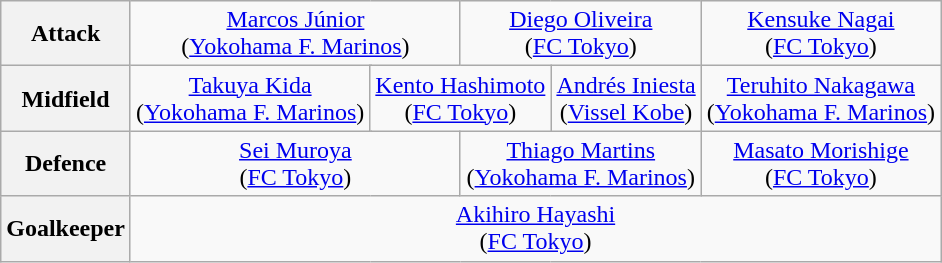<table class="wikitable">
<tr>
<th>Attack</th>
<td colspan="3" align="center"> <a href='#'>Marcos Júnior</a><br>(<a href='#'>Yokohama F. Marinos</a>)</td>
<td colspan="3" align="center"> <a href='#'>Diego Oliveira</a><br>(<a href='#'>FC Tokyo</a>)</td>
<td colspan="3" align="center"> <a href='#'>Kensuke Nagai</a><br>(<a href='#'>FC Tokyo</a>)</td>
</tr>
<tr>
<th>Midfield</th>
<td colspan="2" align="center"> <a href='#'>Takuya Kida</a><br>(<a href='#'>Yokohama F. Marinos</a>)</td>
<td colspan="2" align="center"> <a href='#'>Kento Hashimoto</a><br>(<a href='#'>FC Tokyo</a>)</td>
<td colspan="2" align="center"> <a href='#'>Andrés Iniesta</a><br>(<a href='#'>Vissel Kobe</a>)</td>
<td colspan="2" align="center"> <a href='#'>Teruhito Nakagawa</a><br>(<a href='#'>Yokohama F. Marinos</a>)</td>
</tr>
<tr>
<th>Defence</th>
<td colspan="3" align="center"> <a href='#'>Sei Muroya</a><br>(<a href='#'>FC Tokyo</a>)</td>
<td colspan="3" align="center"> <a href='#'>Thiago Martins</a><br>(<a href='#'>Yokohama F. Marinos</a>)</td>
<td colspan="3" align="center"> <a href='#'>Masato Morishige</a><br>(<a href='#'>FC Tokyo</a>)</td>
</tr>
<tr>
<th>Goalkeeper</th>
<td colspan="12" align="center"> <a href='#'>Akihiro Hayashi</a><br>(<a href='#'>FC Tokyo</a>)</td>
</tr>
</table>
